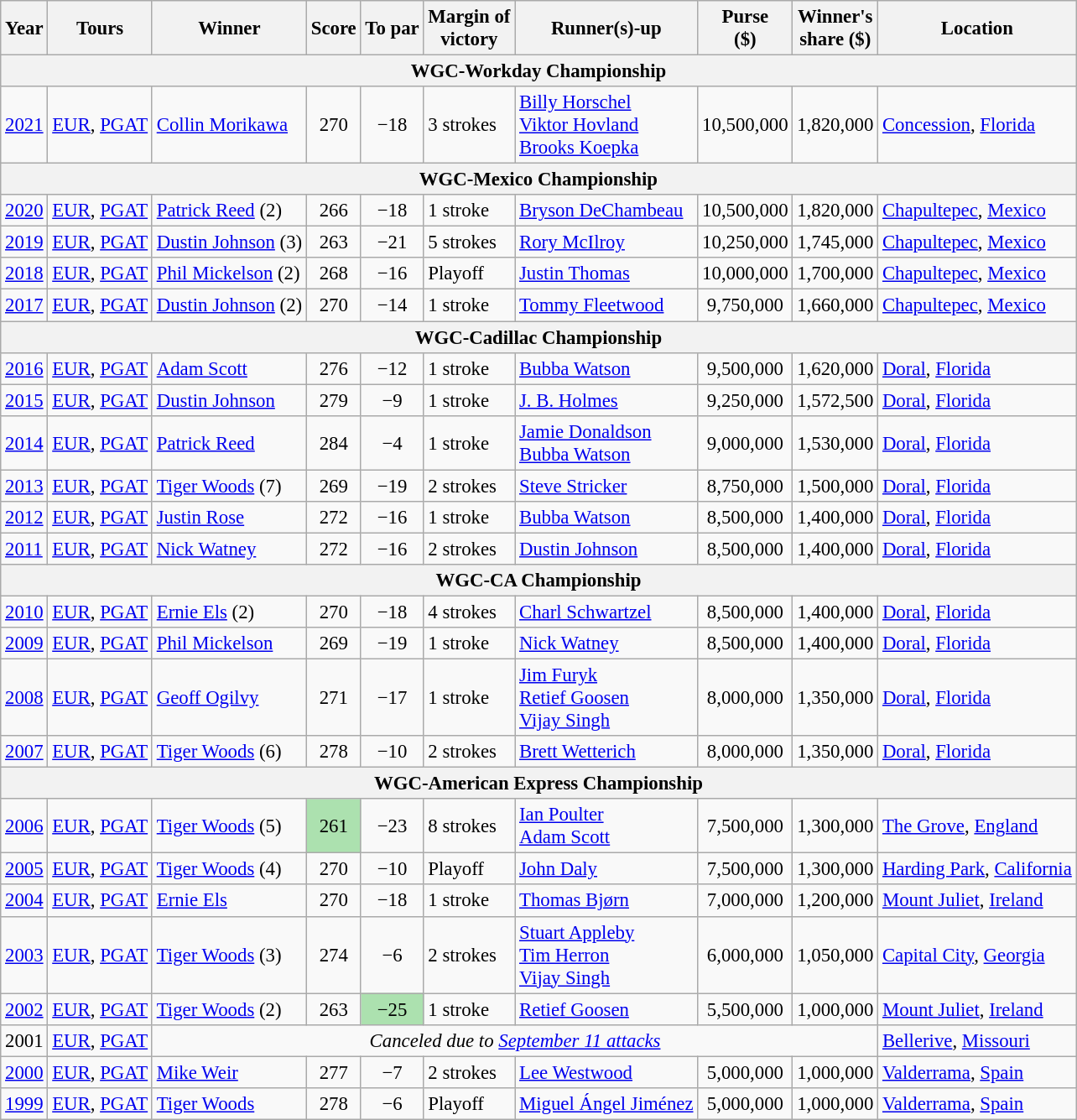<table class="wikitable" style="font-size:95%">
<tr>
<th>Year</th>
<th>Tours</th>
<th>Winner</th>
<th>Score</th>
<th>To par</th>
<th>Margin of<br>victory</th>
<th>Runner(s)-up</th>
<th>Purse<br>($)</th>
<th>Winner's<br>share ($)</th>
<th>Location</th>
</tr>
<tr>
<th colspan=10>WGC-Workday Championship</th>
</tr>
<tr>
<td><a href='#'>2021</a></td>
<td><a href='#'>EUR</a>, <a href='#'>PGAT</a></td>
<td> <a href='#'>Collin Morikawa</a></td>
<td align=center>270</td>
<td align=center>−18</td>
<td>3 strokes</td>
<td> <a href='#'>Billy Horschel</a><br> <a href='#'>Viktor Hovland</a><br> <a href='#'>Brooks Koepka</a></td>
<td align=center>10,500,000</td>
<td align=center>1,820,000</td>
<td><a href='#'>Concession</a>, <a href='#'>Florida</a></td>
</tr>
<tr>
<th colspan="10">WGC-Mexico Championship</th>
</tr>
<tr>
<td><a href='#'>2020</a></td>
<td><a href='#'>EUR</a>, <a href='#'>PGAT</a></td>
<td> <a href='#'>Patrick Reed</a> (2)</td>
<td align=center>266</td>
<td align=center>−18</td>
<td>1 stroke</td>
<td> <a href='#'>Bryson DeChambeau</a></td>
<td align=center>10,500,000</td>
<td align=center>1,820,000</td>
<td><a href='#'>Chapultepec</a>, <a href='#'>Mexico</a></td>
</tr>
<tr>
<td><a href='#'>2019</a></td>
<td><a href='#'>EUR</a>, <a href='#'>PGAT</a></td>
<td> <a href='#'>Dustin Johnson</a> (3)</td>
<td align=center>263</td>
<td align=center>−21</td>
<td>5 strokes</td>
<td> <a href='#'>Rory McIlroy</a></td>
<td align=center>10,250,000</td>
<td align=center>1,745,000</td>
<td><a href='#'>Chapultepec</a>, <a href='#'>Mexico</a></td>
</tr>
<tr>
<td><a href='#'>2018</a></td>
<td><a href='#'>EUR</a>, <a href='#'>PGAT</a></td>
<td> <a href='#'>Phil Mickelson</a> (2)</td>
<td align=center>268</td>
<td align=center>−16</td>
<td>Playoff</td>
<td> <a href='#'>Justin Thomas</a></td>
<td align=center>10,000,000</td>
<td align=center>1,700,000</td>
<td><a href='#'>Chapultepec</a>, <a href='#'>Mexico</a></td>
</tr>
<tr>
<td><a href='#'>2017</a></td>
<td><a href='#'>EUR</a>, <a href='#'>PGAT</a></td>
<td> <a href='#'>Dustin Johnson</a> (2)</td>
<td align=center>270</td>
<td align=center>−14</td>
<td>1 stroke</td>
<td> <a href='#'>Tommy Fleetwood</a></td>
<td align=center>9,750,000</td>
<td align=center>1,660,000</td>
<td><a href='#'>Chapultepec</a>, <a href='#'>Mexico</a></td>
</tr>
<tr>
<th colspan="10">WGC-Cadillac Championship</th>
</tr>
<tr>
<td><a href='#'>2016</a></td>
<td><a href='#'>EUR</a>, <a href='#'>PGAT</a></td>
<td> <a href='#'>Adam Scott</a></td>
<td align=center>276</td>
<td align=center>−12</td>
<td>1 stroke</td>
<td> <a href='#'>Bubba Watson</a></td>
<td align=center>9,500,000</td>
<td align=center>1,620,000</td>
<td><a href='#'>Doral</a>, <a href='#'>Florida</a></td>
</tr>
<tr>
<td><a href='#'>2015</a></td>
<td><a href='#'>EUR</a>, <a href='#'>PGAT</a></td>
<td> <a href='#'>Dustin Johnson</a></td>
<td align=center>279</td>
<td align=center>−9</td>
<td>1 stroke</td>
<td> <a href='#'>J. B. Holmes</a></td>
<td align=center>9,250,000</td>
<td align=center>1,572,500</td>
<td><a href='#'>Doral</a>, <a href='#'>Florida</a></td>
</tr>
<tr>
<td><a href='#'>2014</a></td>
<td><a href='#'>EUR</a>, <a href='#'>PGAT</a></td>
<td> <a href='#'>Patrick Reed</a></td>
<td align=center>284</td>
<td align=center>−4</td>
<td>1 stroke</td>
<td> <a href='#'>Jamie Donaldson</a><br> <a href='#'>Bubba Watson</a></td>
<td align=center>9,000,000</td>
<td align=center>1,530,000</td>
<td><a href='#'>Doral</a>, <a href='#'>Florida</a></td>
</tr>
<tr>
<td><a href='#'>2013</a></td>
<td><a href='#'>EUR</a>, <a href='#'>PGAT</a></td>
<td> <a href='#'>Tiger Woods</a> (7)</td>
<td align=center>269</td>
<td align=center>−19</td>
<td>2 strokes</td>
<td> <a href='#'>Steve Stricker</a></td>
<td align=center>8,750,000</td>
<td align=center>1,500,000</td>
<td><a href='#'>Doral</a>, <a href='#'>Florida</a></td>
</tr>
<tr>
<td><a href='#'>2012</a></td>
<td><a href='#'>EUR</a>, <a href='#'>PGAT</a></td>
<td> <a href='#'>Justin Rose</a></td>
<td align=center>272</td>
<td align=center>−16</td>
<td>1 stroke</td>
<td> <a href='#'>Bubba Watson</a></td>
<td align=center>8,500,000</td>
<td align=center>1,400,000</td>
<td><a href='#'>Doral</a>, <a href='#'>Florida</a></td>
</tr>
<tr>
<td><a href='#'>2011</a></td>
<td><a href='#'>EUR</a>, <a href='#'>PGAT</a></td>
<td> <a href='#'>Nick Watney</a></td>
<td align=center>272</td>
<td align=center>−16</td>
<td>2 strokes</td>
<td> <a href='#'>Dustin Johnson</a></td>
<td align=center>8,500,000</td>
<td align=center>1,400,000</td>
<td><a href='#'>Doral</a>, <a href='#'>Florida</a></td>
</tr>
<tr>
<th colspan="10">WGC-CA Championship</th>
</tr>
<tr>
<td><a href='#'>2010</a></td>
<td><a href='#'>EUR</a>, <a href='#'>PGAT</a></td>
<td> <a href='#'>Ernie Els</a> (2)</td>
<td align=center>270</td>
<td align=center>−18</td>
<td>4 strokes</td>
<td> <a href='#'>Charl Schwartzel</a></td>
<td align=center>8,500,000</td>
<td align=center>1,400,000</td>
<td><a href='#'>Doral</a>, <a href='#'>Florida</a></td>
</tr>
<tr>
<td><a href='#'>2009</a></td>
<td><a href='#'>EUR</a>, <a href='#'>PGAT</a></td>
<td> <a href='#'>Phil Mickelson</a></td>
<td align=center>269</td>
<td align=center>−19</td>
<td>1 stroke</td>
<td> <a href='#'>Nick Watney</a></td>
<td align=center>8,500,000</td>
<td align=center>1,400,000</td>
<td><a href='#'>Doral</a>, <a href='#'>Florida</a></td>
</tr>
<tr>
<td><a href='#'>2008</a></td>
<td><a href='#'>EUR</a>, <a href='#'>PGAT</a></td>
<td> <a href='#'>Geoff Ogilvy</a></td>
<td align=center>271</td>
<td align=center>−17</td>
<td>1 stroke</td>
<td> <a href='#'>Jim Furyk</a><br> <a href='#'>Retief Goosen</a><br> <a href='#'>Vijay Singh</a></td>
<td align=center>8,000,000</td>
<td align=center>1,350,000</td>
<td><a href='#'>Doral</a>, <a href='#'>Florida</a></td>
</tr>
<tr>
<td><a href='#'>2007</a></td>
<td><a href='#'>EUR</a>, <a href='#'>PGAT</a></td>
<td> <a href='#'>Tiger Woods</a> (6)</td>
<td align=center>278</td>
<td align=center>−10</td>
<td>2 strokes</td>
<td> <a href='#'>Brett Wetterich</a></td>
<td align=center>8,000,000</td>
<td align=center>1,350,000</td>
<td><a href='#'>Doral</a>, <a href='#'>Florida</a></td>
</tr>
<tr>
<th colspan="10">WGC-American Express Championship</th>
</tr>
<tr>
<td><a href='#'>2006</a></td>
<td><a href='#'>EUR</a>, <a href='#'>PGAT</a></td>
<td> <a href='#'>Tiger Woods</a> (5)</td>
<td style="text-align: center; background: #ACE1AF">261</td>
<td align=center>−23</td>
<td>8 strokes</td>
<td> <a href='#'>Ian Poulter</a><br> <a href='#'>Adam Scott</a></td>
<td align=center>7,500,000</td>
<td align=center>1,300,000</td>
<td><a href='#'>The Grove</a>, <a href='#'>England</a></td>
</tr>
<tr>
<td><a href='#'>2005</a></td>
<td><a href='#'>EUR</a>, <a href='#'>PGAT</a></td>
<td> <a href='#'>Tiger Woods</a> (4)</td>
<td align=center>270</td>
<td align=center>−10</td>
<td>Playoff</td>
<td> <a href='#'>John Daly</a></td>
<td align=center>7,500,000</td>
<td align=center>1,300,000</td>
<td><a href='#'>Harding Park</a>, <a href='#'>California</a></td>
</tr>
<tr>
<td><a href='#'>2004</a></td>
<td><a href='#'>EUR</a>, <a href='#'>PGAT</a></td>
<td> <a href='#'>Ernie Els</a></td>
<td align=center>270</td>
<td align=center>−18</td>
<td>1 stroke</td>
<td> <a href='#'>Thomas Bjørn</a></td>
<td align=center>7,000,000</td>
<td align=center>1,200,000</td>
<td><a href='#'>Mount Juliet</a>, <a href='#'>Ireland</a></td>
</tr>
<tr>
<td><a href='#'>2003</a></td>
<td><a href='#'>EUR</a>, <a href='#'>PGAT</a></td>
<td> <a href='#'>Tiger Woods</a> (3)</td>
<td align=center>274</td>
<td align=center>−6</td>
<td>2 strokes</td>
<td> <a href='#'>Stuart Appleby</a><br> <a href='#'>Tim Herron</a><br> <a href='#'>Vijay Singh</a></td>
<td align=center>6,000,000</td>
<td align=center>1,050,000</td>
<td><a href='#'>Capital City</a>, <a href='#'>Georgia</a></td>
</tr>
<tr>
<td><a href='#'>2002</a></td>
<td><a href='#'>EUR</a>, <a href='#'>PGAT</a></td>
<td> <a href='#'>Tiger Woods</a> (2)</td>
<td align=center>263</td>
<td style="text-align: center; background: #ACE1AF">−25</td>
<td>1 stroke</td>
<td> <a href='#'>Retief Goosen</a></td>
<td align=center>5,500,000</td>
<td align=center>1,000,000</td>
<td><a href='#'>Mount Juliet</a>, <a href='#'>Ireland</a></td>
</tr>
<tr>
<td>2001</td>
<td><a href='#'>EUR</a>, <a href='#'>PGAT</a></td>
<td colspan="7" align="center"><em>Canceled due to <a href='#'>September 11 attacks</a></em></td>
<td><a href='#'>Bellerive</a>, <a href='#'>Missouri</a></td>
</tr>
<tr>
<td><a href='#'>2000</a></td>
<td><a href='#'>EUR</a>, <a href='#'>PGAT</a></td>
<td> <a href='#'>Mike Weir</a></td>
<td align=center>277</td>
<td align=center>−7</td>
<td>2 strokes</td>
<td> <a href='#'>Lee Westwood</a></td>
<td align=center>5,000,000</td>
<td align=center>1,000,000</td>
<td><a href='#'>Valderrama</a>, <a href='#'>Spain</a></td>
</tr>
<tr>
<td><a href='#'>1999</a></td>
<td><a href='#'>EUR</a>, <a href='#'>PGAT</a></td>
<td> <a href='#'>Tiger Woods</a></td>
<td align=center>278</td>
<td align=center>−6</td>
<td>Playoff</td>
<td> <a href='#'>Miguel Ángel Jiménez</a></td>
<td align=center>5,000,000</td>
<td align=center>1,000,000</td>
<td><a href='#'>Valderrama</a>, <a href='#'>Spain</a></td>
</tr>
</table>
